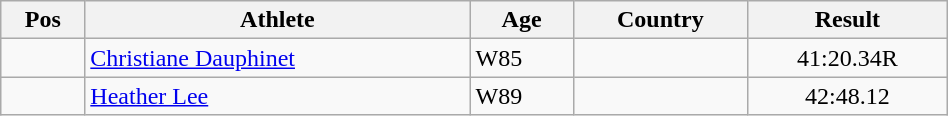<table class="wikitable"  style="text-align:center; width:50%;">
<tr>
<th>Pos</th>
<th>Athlete</th>
<th>Age</th>
<th>Country</th>
<th>Result</th>
</tr>
<tr>
<td align=center></td>
<td align=left><a href='#'>Christiane Dauphinet</a></td>
<td align=left>W85</td>
<td align=left></td>
<td>41:20.34R</td>
</tr>
<tr>
<td align=center></td>
<td align=left><a href='#'>Heather Lee</a></td>
<td align=left>W89</td>
<td align=left></td>
<td>42:48.12</td>
</tr>
</table>
